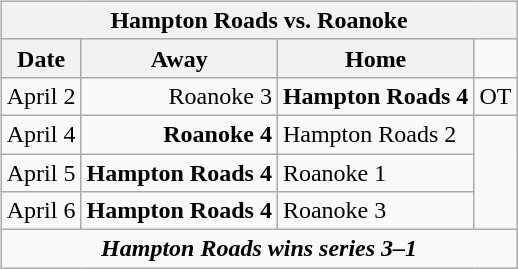<table cellspacing="10">
<tr>
<td valign="top"><br><table class="wikitable">
<tr>
<th bgcolor="#DDDDDD" colspan="4">Hampton Roads vs. Roanoke <br></th>
</tr>
<tr>
<th>Date</th>
<th>Away</th>
<th>Home</th>
</tr>
<tr>
<td>April 2</td>
<td align="right">Roanoke 3</td>
<td><strong>Hampton Roads 4</strong></td>
<td>OT</td>
</tr>
<tr>
<td>April 4</td>
<td align="right"><strong>Roanoke 4</strong></td>
<td>Hampton Roads 2</td>
</tr>
<tr>
<td>April 5</td>
<td align="right"><strong>Hampton Roads 4</strong></td>
<td>Roanoke 1</td>
</tr>
<tr>
<td>April 6</td>
<td align="right"><strong>Hampton Roads 4</strong></td>
<td>Roanoke 3</td>
</tr>
<tr align="center">
<td colspan="4"><strong><em>Hampton Roads wins series 3–1</em></strong></td>
</tr>
</table>
</td>
</tr>
</table>
